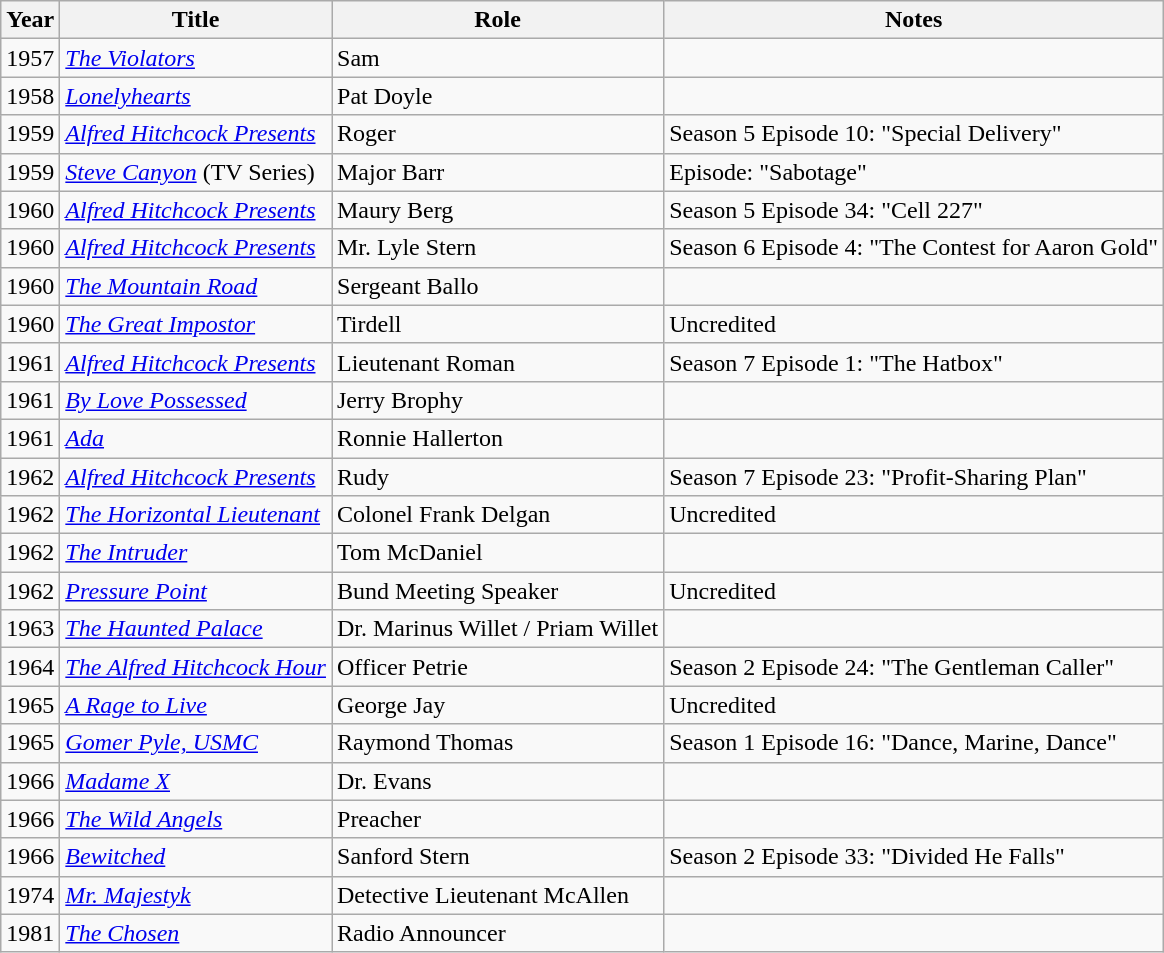<table class="wikitable">
<tr>
<th>Year</th>
<th>Title</th>
<th>Role</th>
<th>Notes</th>
</tr>
<tr>
<td>1957</td>
<td><em><a href='#'>The Violators</a></em></td>
<td>Sam</td>
<td></td>
</tr>
<tr>
<td>1958</td>
<td><em><a href='#'>Lonelyhearts</a></em></td>
<td>Pat Doyle</td>
<td></td>
</tr>
<tr>
<td>1959</td>
<td><em><a href='#'>Alfred Hitchcock Presents</a></em></td>
<td>Roger</td>
<td>Season 5 Episode 10: "Special Delivery"</td>
</tr>
<tr>
<td>1959</td>
<td><em><a href='#'>Steve Canyon</a></em> (TV Series)</td>
<td>Major Barr</td>
<td>Episode: "Sabotage"</td>
</tr>
<tr>
<td>1960</td>
<td><em><a href='#'>Alfred Hitchcock Presents</a></em></td>
<td>Maury Berg</td>
<td>Season 5 Episode 34: "Cell 227"</td>
</tr>
<tr>
<td>1960</td>
<td><em><a href='#'>Alfred Hitchcock Presents</a></em></td>
<td>Mr. Lyle Stern</td>
<td>Season 6 Episode 4: "The Contest for Aaron Gold"</td>
</tr>
<tr>
<td>1960</td>
<td><em><a href='#'>The Mountain Road</a></em></td>
<td>Sergeant Ballo</td>
<td></td>
</tr>
<tr>
<td>1960</td>
<td><em><a href='#'>The Great Impostor</a></em></td>
<td>Tirdell</td>
<td>Uncredited</td>
</tr>
<tr>
<td>1961</td>
<td><em><a href='#'>Alfred Hitchcock Presents</a></em></td>
<td>Lieutenant Roman</td>
<td>Season 7 Episode 1: "The Hatbox"</td>
</tr>
<tr>
<td>1961</td>
<td><em><a href='#'>By Love Possessed</a></em></td>
<td>Jerry Brophy</td>
<td></td>
</tr>
<tr>
<td>1961</td>
<td><em><a href='#'>Ada</a></em></td>
<td>Ronnie Hallerton</td>
<td></td>
</tr>
<tr>
<td>1962</td>
<td><em><a href='#'>Alfred Hitchcock Presents</a></em></td>
<td>Rudy</td>
<td>Season 7 Episode 23: "Profit-Sharing Plan"</td>
</tr>
<tr>
<td>1962</td>
<td><em><a href='#'>The Horizontal Lieutenant</a></em></td>
<td>Colonel Frank Delgan</td>
<td>Uncredited</td>
</tr>
<tr>
<td>1962</td>
<td><em><a href='#'>The Intruder</a></em></td>
<td>Tom McDaniel</td>
<td></td>
</tr>
<tr>
<td>1962</td>
<td><em><a href='#'>Pressure Point</a></em></td>
<td>Bund Meeting Speaker</td>
<td>Uncredited</td>
</tr>
<tr>
<td>1963</td>
<td><em><a href='#'>The Haunted Palace</a></em></td>
<td>Dr. Marinus Willet / Priam Willet</td>
<td></td>
</tr>
<tr>
<td>1964</td>
<td><em><a href='#'>The Alfred Hitchcock Hour</a></em></td>
<td>Officer Petrie</td>
<td>Season 2 Episode 24: "The Gentleman Caller"</td>
</tr>
<tr>
<td>1965</td>
<td><em><a href='#'>A Rage to Live</a></em></td>
<td>George Jay</td>
<td>Uncredited</td>
</tr>
<tr>
<td>1965</td>
<td><em><a href='#'>Gomer Pyle, USMC</a></em></td>
<td>Raymond Thomas</td>
<td>Season 1 Episode 16: "Dance, Marine, Dance"</td>
</tr>
<tr>
<td>1966</td>
<td><em><a href='#'>Madame X</a></em></td>
<td>Dr. Evans</td>
<td></td>
</tr>
<tr>
<td>1966</td>
<td><em><a href='#'>The Wild Angels</a></em></td>
<td>Preacher</td>
<td></td>
</tr>
<tr>
<td>1966</td>
<td><em><a href='#'>Bewitched</a></em></td>
<td>Sanford Stern</td>
<td>Season 2 Episode 33: "Divided He Falls"</td>
</tr>
<tr>
<td>1974</td>
<td><em><a href='#'>Mr. Majestyk</a></em></td>
<td>Detective Lieutenant McAllen</td>
<td></td>
</tr>
<tr>
<td>1981</td>
<td><em><a href='#'>The Chosen</a></em></td>
<td>Radio Announcer</td>
<td></td>
</tr>
</table>
